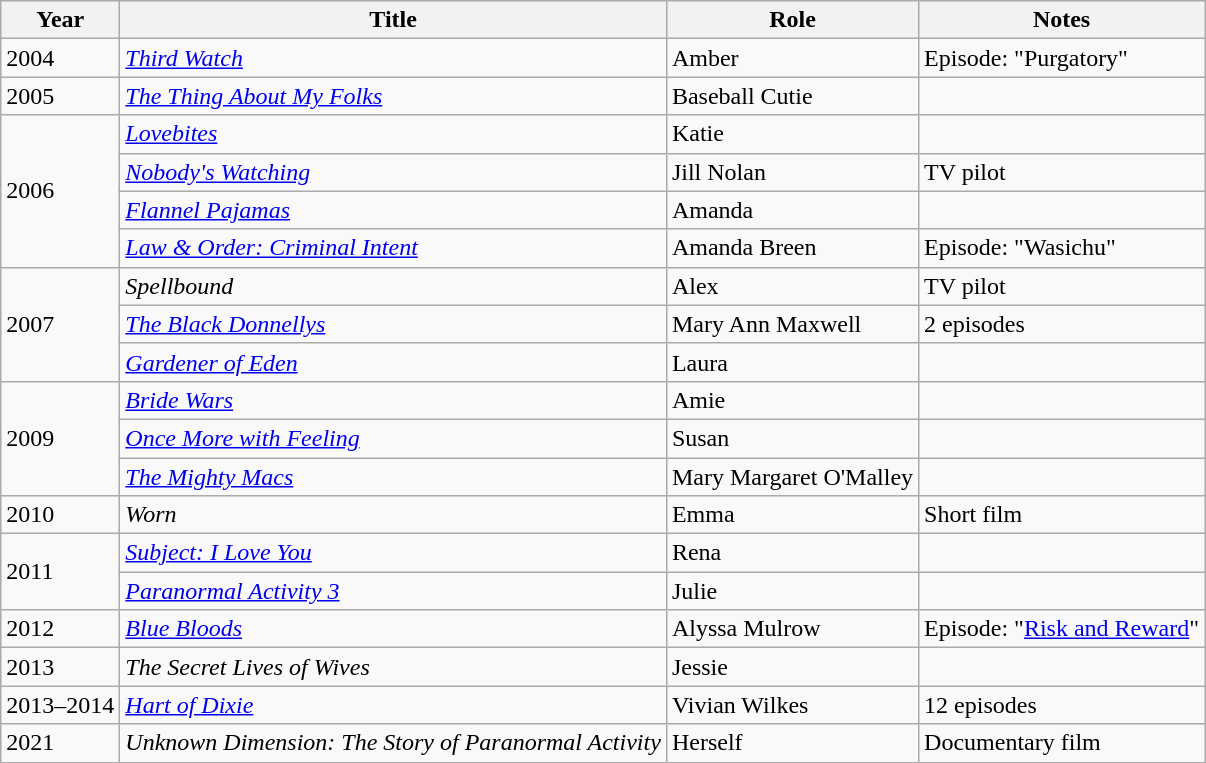<table class="wikitable sortable plainrowheaders">
<tr>
<th scope="col">Year</th>
<th scope="col">Title</th>
<th scope="col">Role</th>
<th scope="col" class="unsortable">Notes</th>
</tr>
<tr>
<td>2004</td>
<td><em><a href='#'>Third Watch</a></em></td>
<td>Amber</td>
<td>Episode: "Purgatory"</td>
</tr>
<tr>
<td>2005</td>
<td><em><a href='#'>The Thing About My Folks</a></em></td>
<td>Baseball Cutie</td>
<td></td>
</tr>
<tr>
<td rowspan="4">2006</td>
<td><em><a href='#'>Lovebites</a></em></td>
<td>Katie</td>
<td></td>
</tr>
<tr>
<td><em><a href='#'>Nobody's Watching</a></em></td>
<td>Jill Nolan</td>
<td>TV pilot</td>
</tr>
<tr>
<td><em><a href='#'>Flannel Pajamas</a></em></td>
<td>Amanda</td>
<td></td>
</tr>
<tr>
<td><em><a href='#'>Law & Order: Criminal Intent</a></em></td>
<td>Amanda Breen</td>
<td>Episode: "Wasichu"</td>
</tr>
<tr>
<td rowspan="3">2007</td>
<td><em>Spellbound</em></td>
<td>Alex</td>
<td>TV pilot</td>
</tr>
<tr>
<td><em><a href='#'>The Black Donnellys</a></em></td>
<td>Mary Ann Maxwell</td>
<td>2 episodes</td>
</tr>
<tr>
<td><em><a href='#'>Gardener of Eden</a></em></td>
<td>Laura</td>
<td></td>
</tr>
<tr>
<td rowspan="3">2009</td>
<td><em><a href='#'>Bride Wars</a></em></td>
<td>Amie</td>
<td></td>
</tr>
<tr>
<td><em><a href='#'>Once More with Feeling</a></em></td>
<td>Susan</td>
<td></td>
</tr>
<tr>
<td><em><a href='#'>The Mighty Macs</a></em></td>
<td>Mary Margaret O'Malley</td>
<td></td>
</tr>
<tr>
<td>2010</td>
<td><em>Worn</em></td>
<td>Emma</td>
<td>Short film</td>
</tr>
<tr>
<td rowspan="2">2011</td>
<td><em><a href='#'>Subject: I Love You</a></em></td>
<td>Rena</td>
<td></td>
</tr>
<tr>
<td><em><a href='#'>Paranormal Activity 3</a></em></td>
<td>Julie</td>
<td></td>
</tr>
<tr>
<td>2012</td>
<td><em><a href='#'>Blue Bloods</a></em></td>
<td>Alyssa Mulrow</td>
<td>Episode: "<a href='#'>Risk and Reward</a>"</td>
</tr>
<tr>
<td>2013</td>
<td><em>The Secret Lives of Wives</em></td>
<td>Jessie</td>
<td></td>
</tr>
<tr>
<td>2013–2014</td>
<td><em><a href='#'>Hart of Dixie</a></em></td>
<td>Vivian Wilkes</td>
<td>12 episodes</td>
</tr>
<tr>
<td>2021</td>
<td><em>Unknown Dimension: The Story of Paranormal Activity</em></td>
<td>Herself</td>
<td>Documentary film</td>
</tr>
</table>
